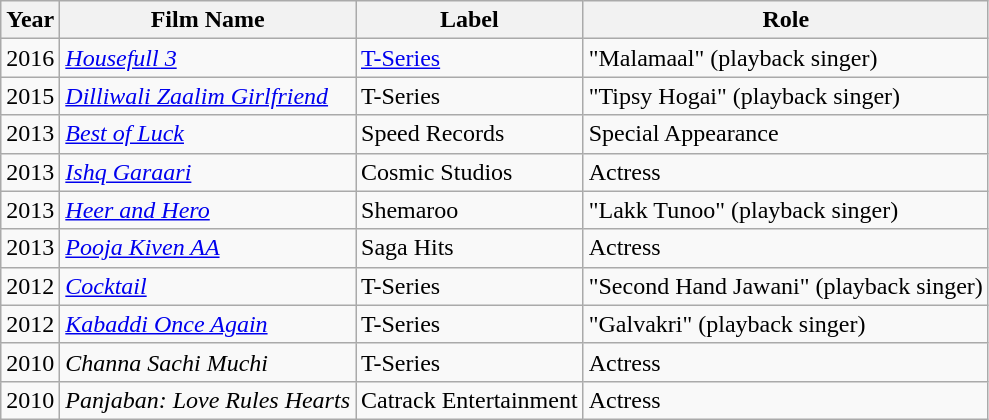<table class="wikitable sortable">
<tr>
<th>Year</th>
<th>Film Name</th>
<th>Label</th>
<th>Role</th>
</tr>
<tr Boxoffice>
<td>2016</td>
<td><em><a href='#'>Housefull 3</a></em></td>
<td><a href='#'>T-Series</a></td>
<td>"Malamaal" (playback singer)</td>
</tr>
<tr Superhit>
<td>2015</td>
<td><em><a href='#'>Dilliwali Zaalim Girlfriend</a></em></td>
<td>T-Series</td>
<td>"Tipsy Hogai" (playback singer)</td>
</tr>
<tr Average>
<td>2013</td>
<td><em><a href='#'>Best of Luck</a></em></td>
<td>Speed Records</td>
<td>Special Appearance</td>
</tr>
<tr Semi hit>
<td>2013</td>
<td><em><a href='#'>Ishq Garaari</a></em></td>
<td>Cosmic Studios</td>
<td>Actress</td>
</tr>
<tr Average>
<td>2013</td>
<td><em><a href='#'>Heer and Hero</a></em></td>
<td>Shemaroo</td>
<td>"Lakk Tunoo" (playback singer)</td>
</tr>
<tr Hit>
<td>2013</td>
<td><em><a href='#'>Pooja Kiven AA</a></em></td>
<td>Saga Hits</td>
<td>Actress</td>
</tr>
<tr Average>
<td>2012</td>
<td><em><a href='#'>Cocktail</a></em></td>
<td>T-Series</td>
<td>"Second Hand Jawani" (playback singer)</td>
</tr>
<tr Super Hit>
<td>2012</td>
<td><em><a href='#'>Kabaddi Once Again</a></em></td>
<td>T-Series</td>
<td>"Galvakri" (playback singer)</td>
</tr>
<tr Semi Hit>
<td>2010</td>
<td><em>Channa Sachi Muchi</em></td>
<td>T-Series</td>
<td>Actress</td>
</tr>
<tr Flop>
<td>2010</td>
<td><em>Panjaban: Love Rules Hearts</em></td>
<td>Catrack Entertainment</td>
<td>Actress</td>
</tr>
</table>
